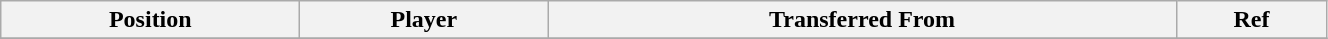<table class="wikitable sortable" style="width:70%; text-align:center; font-size:100%; text-align:left;">
<tr>
<th>Position</th>
<th>Player</th>
<th>Transferred From</th>
<th>Ref</th>
</tr>
<tr>
</tr>
</table>
